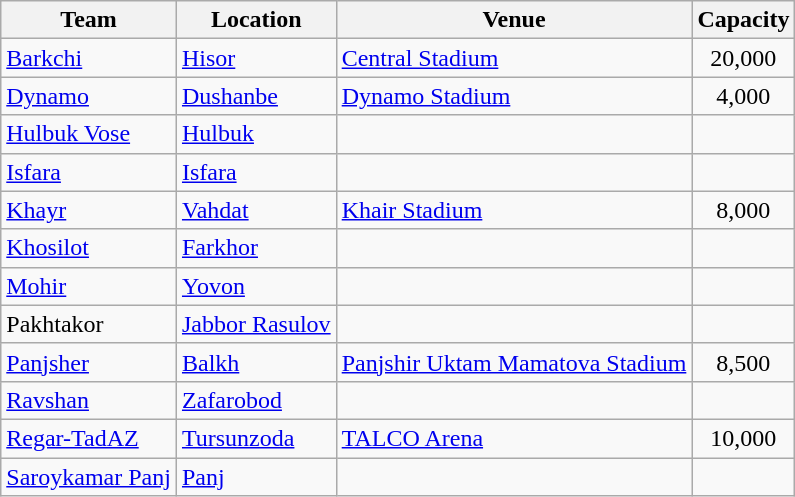<table class="wikitable sortable" border="1">
<tr>
<th>Team</th>
<th>Location</th>
<th>Venue</th>
<th>Capacity</th>
</tr>
<tr>
<td><a href='#'>Barkchi</a></td>
<td><a href='#'>Hisor</a></td>
<td><a href='#'>Central Stadium</a></td>
<td style="text-align:center;">20,000</td>
</tr>
<tr>
<td><a href='#'>Dynamo</a></td>
<td><a href='#'>Dushanbe</a></td>
<td><a href='#'>Dynamo Stadium</a></td>
<td style="text-align:center;">4,000</td>
</tr>
<tr>
<td><a href='#'>Hulbuk Vose</a></td>
<td><a href='#'>Hulbuk</a></td>
<td></td>
<td style="text-align:center;"></td>
</tr>
<tr>
<td><a href='#'>Isfara</a></td>
<td><a href='#'>Isfara</a></td>
<td></td>
<td style="text-align:center;"></td>
</tr>
<tr>
<td><a href='#'>Khayr</a></td>
<td><a href='#'>Vahdat</a></td>
<td><a href='#'>Khair Stadium</a></td>
<td style="text-align:center;">8,000</td>
</tr>
<tr>
<td><a href='#'>Khosilot</a></td>
<td><a href='#'>Farkhor</a></td>
<td></td>
<td style="text-align:center;"></td>
</tr>
<tr>
<td><a href='#'>Mohir</a></td>
<td><a href='#'>Yovon</a></td>
<td></td>
<td style="text-align:center;"></td>
</tr>
<tr>
<td>Pakhtakor</td>
<td><a href='#'>Jabbor Rasulov</a></td>
<td></td>
<td style="text-align:center;"></td>
</tr>
<tr>
<td><a href='#'>Panjsher</a></td>
<td><a href='#'>Balkh</a></td>
<td><a href='#'>Panjshir Uktam Mamatova Stadium</a></td>
<td style="text-align:center;">8,500</td>
</tr>
<tr>
<td><a href='#'>Ravshan</a></td>
<td><a href='#'>Zafarobod</a></td>
<td></td>
<td style="text-align:center;"></td>
</tr>
<tr>
<td><a href='#'>Regar-TadAZ</a></td>
<td><a href='#'>Tursunzoda</a></td>
<td><a href='#'>TALCO Arena</a></td>
<td style="text-align:center;">10,000</td>
</tr>
<tr>
<td><a href='#'>Saroykamar Panj</a></td>
<td><a href='#'>Panj</a></td>
<td></td>
<td style="text-align:center;"></td>
</tr>
</table>
